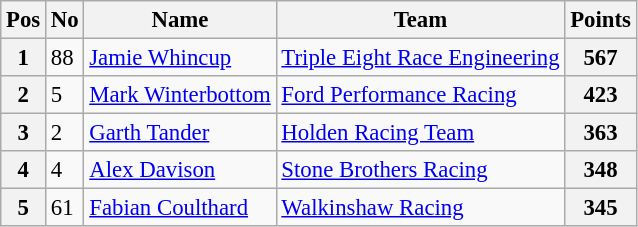<table class="wikitable" style="font-size: 95%;">
<tr>
<th>Pos</th>
<th>No</th>
<th>Name</th>
<th>Team</th>
<th>Points</th>
</tr>
<tr>
<th>1</th>
<td>88</td>
<td><a href='#'>Jamie Whincup</a></td>
<td><a href='#'>Triple Eight Race Engineering</a></td>
<th>567</th>
</tr>
<tr>
<th>2</th>
<td>5</td>
<td><a href='#'>Mark Winterbottom</a></td>
<td><a href='#'>Ford Performance Racing</a></td>
<th>423</th>
</tr>
<tr>
<th>3</th>
<td>2</td>
<td><a href='#'>Garth Tander</a></td>
<td><a href='#'>Holden Racing Team</a></td>
<th>363</th>
</tr>
<tr>
<th>4</th>
<td>4</td>
<td><a href='#'>Alex Davison</a></td>
<td><a href='#'>Stone Brothers Racing</a></td>
<th>348</th>
</tr>
<tr>
<th>5</th>
<td>61</td>
<td><a href='#'>Fabian Coulthard</a></td>
<td><a href='#'>Walkinshaw Racing</a></td>
<th>345</th>
</tr>
</table>
